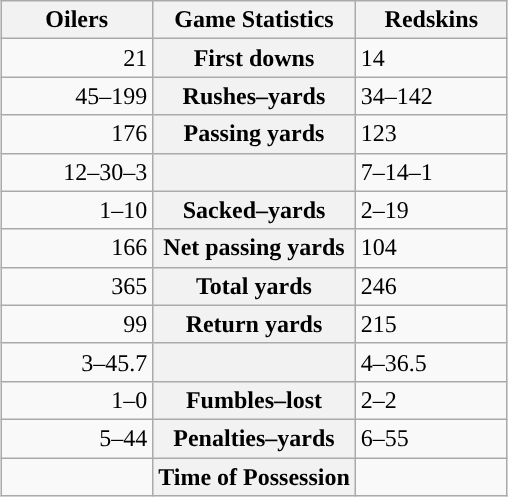<table class="wikitable" style="margin: 1em auto 1em auto">
<tr>
<th style="width:30%;">Oilers</th>
<th style="width:40%;">Game Statistics</th>
<th style="width:30%;">Redskins</th>
</tr>
<tr>
<td style="text-align:right;">21</td>
<th>First downs</th>
<td>14</td>
</tr>
<tr>
<td style="text-align:right;">45–199</td>
<th>Rushes–yards</th>
<td>34–142</td>
</tr>
<tr>
<td style="text-align:right;">176</td>
<th>Passing yards</th>
<td>123</td>
</tr>
<tr>
<td style="text-align:right;">12–30–3</td>
<th></th>
<td>7–14–1</td>
</tr>
<tr>
<td style="text-align:right;">1–10</td>
<th>Sacked–yards</th>
<td>2–19</td>
</tr>
<tr>
<td style="text-align:right;">166</td>
<th>Net passing yards</th>
<td>104</td>
</tr>
<tr>
<td style="text-align:right;">365</td>
<th>Total yards</th>
<td>246</td>
</tr>
<tr>
<td style="text-align:right;">99</td>
<th>Return yards</th>
<td>215</td>
</tr>
<tr>
<td style="text-align:right;">3–45.7</td>
<th></th>
<td>4–36.5</td>
</tr>
<tr>
<td style="text-align:right;">1–0</td>
<th>Fumbles–lost</th>
<td>2–2</td>
</tr>
<tr>
<td style="text-align:right;">5–44</td>
<th>Penalties–yards</th>
<td>6–55</td>
</tr>
<tr>
<td style="text-align:right;"></td>
<th>Time of Possession</th>
<td></td>
</tr>
</table>
